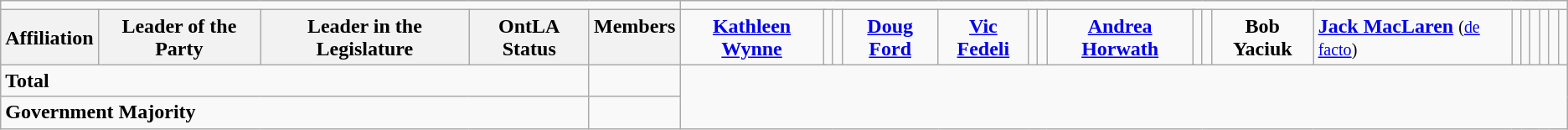<table class="wikitable">
<tr>
<td colspan="6" rowspan="1" align="center" valign="top"></td>
</tr>
<tr>
<th colspan="2">Affiliation</th>
<th>Leader of the Party</th>
<th>Leader in the Legislature</th>
<th>OntLA Status</th>
<th>Members<br><br></th>
<td colspan="2" rowspan="1" align="center" valign="top"><strong><a href='#'>Kathleen Wynne</a></strong></td>
<td></td>
<td><br></td>
<td colspan="1" rowspan="1" align="center" valign="top"><strong><a href='#'>Doug Ford</a></strong></td>
<td colspan="1" rowspan="1" align="center" valign="top"><strong><a href='#'>Vic Fedeli</a></strong></td>
<td></td>
<td><br></td>
<td colspan="2" rowspan="1" align="center" valign="top"><strong><a href='#'>Andrea Horwath</a></strong></td>
<td></td>
<td><br></td>
<td colspan="1" rowspan="1" align="center" valign="top"><strong>Bob Yaciuk</strong></td>
<td><strong><a href='#'>Jack MacLaren</a></strong> <small>(<a href='#'>de facto</a>)</small></td>
<td></td>
<td><br></td>
<td colspan="3" rowspan="1" align="center" valign="top"></td>
<td><br></td>
<td colspan="3" rowspan="1" align="center" valign="top"></td>
<td></td>
</tr>
<tr>
<td colspan="5" rowspan="1"><strong>Total</strong><br></td>
<td></td>
</tr>
<tr>
<td colspan="5" rowspan="1"><strong>Government Majority</strong><br></td>
<td></td>
</tr>
</table>
